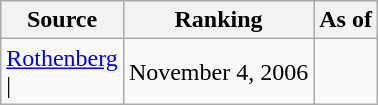<table class="wikitable" style="text-align:center">
<tr>
<th>Source</th>
<th>Ranking</th>
<th>As of</th>
</tr>
<tr>
<td align=left><a href='#'>Rothenberg</a><br>| </td>
<td>November 4, 2006</td>
</tr>
</table>
